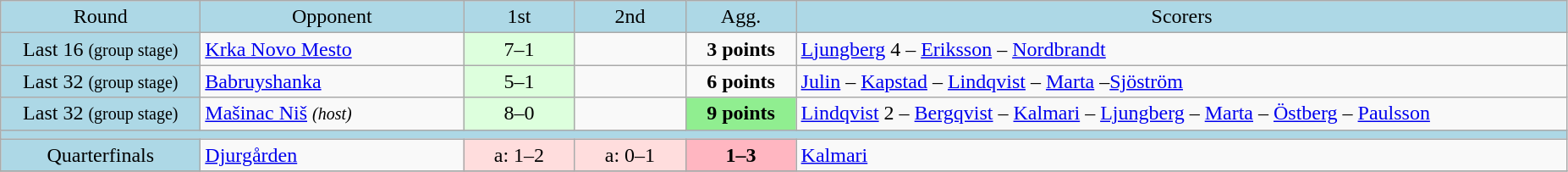<table class="wikitable" style="text-align:center">
<tr bgcolor=lightblue>
<td width=150px>Round</td>
<td width=200px>Opponent</td>
<td width=80px>1st</td>
<td width=80px>2nd</td>
<td width=80px>Agg.</td>
<td width=600px>Scorers</td>
</tr>
<tr>
<td bgcolor=lightblue>Last 16 <small>(group stage)</small></td>
<td align=left> <a href='#'>Krka Novo Mesto</a></td>
<td bgcolor="#ddffdd">7–1</td>
<td></td>
<td><strong>3 points</strong></td>
<td align=left><a href='#'>Ljungberg</a> 4 – <a href='#'>Eriksson</a> – <a href='#'>Nordbrandt</a></td>
</tr>
<tr>
<td bgcolor=lightblue>Last 32 <small>(group stage)</small></td>
<td align=left> <a href='#'>Babruyshanka</a></td>
<td bgcolor="#ddffdd">5–1</td>
<td></td>
<td><strong>6 points</strong></td>
<td align=left><a href='#'>Julin</a> – <a href='#'>Kapstad</a> – <a href='#'>Lindqvist</a> – <a href='#'>Marta</a> –<a href='#'>Sjöström</a></td>
</tr>
<tr>
<td bgcolor=lightblue>Last 32 <small>(group stage)</small></td>
<td align=left> <a href='#'>Mašinac Niš</a> <small><em>(host)</em></small></td>
<td bgcolor="#ddffdd">8–0</td>
<td></td>
<td bgcolor=lightgreen><strong>9 points</strong></td>
<td align=left><a href='#'>Lindqvist</a> 2 – <a href='#'>Bergqvist</a> – <a href='#'>Kalmari</a> – <a href='#'>Ljungberg</a> – <a href='#'>Marta</a> – <a href='#'>Östberg</a> – <a href='#'>Paulsson</a></td>
</tr>
<tr bgcolor=lightblue>
<td colspan=6></td>
</tr>
<tr>
<td bgcolor=lightblue>Quarterfinals</td>
<td align=left> <a href='#'>Djurgården</a></td>
<td bgcolor="#ffdddd">a: 1–2</td>
<td bgcolor="#ffdddd">a: 0–1</td>
<td bgcolor=lightpink><strong>1–3</strong></td>
<td align=left><a href='#'>Kalmari</a></td>
</tr>
<tr>
</tr>
</table>
